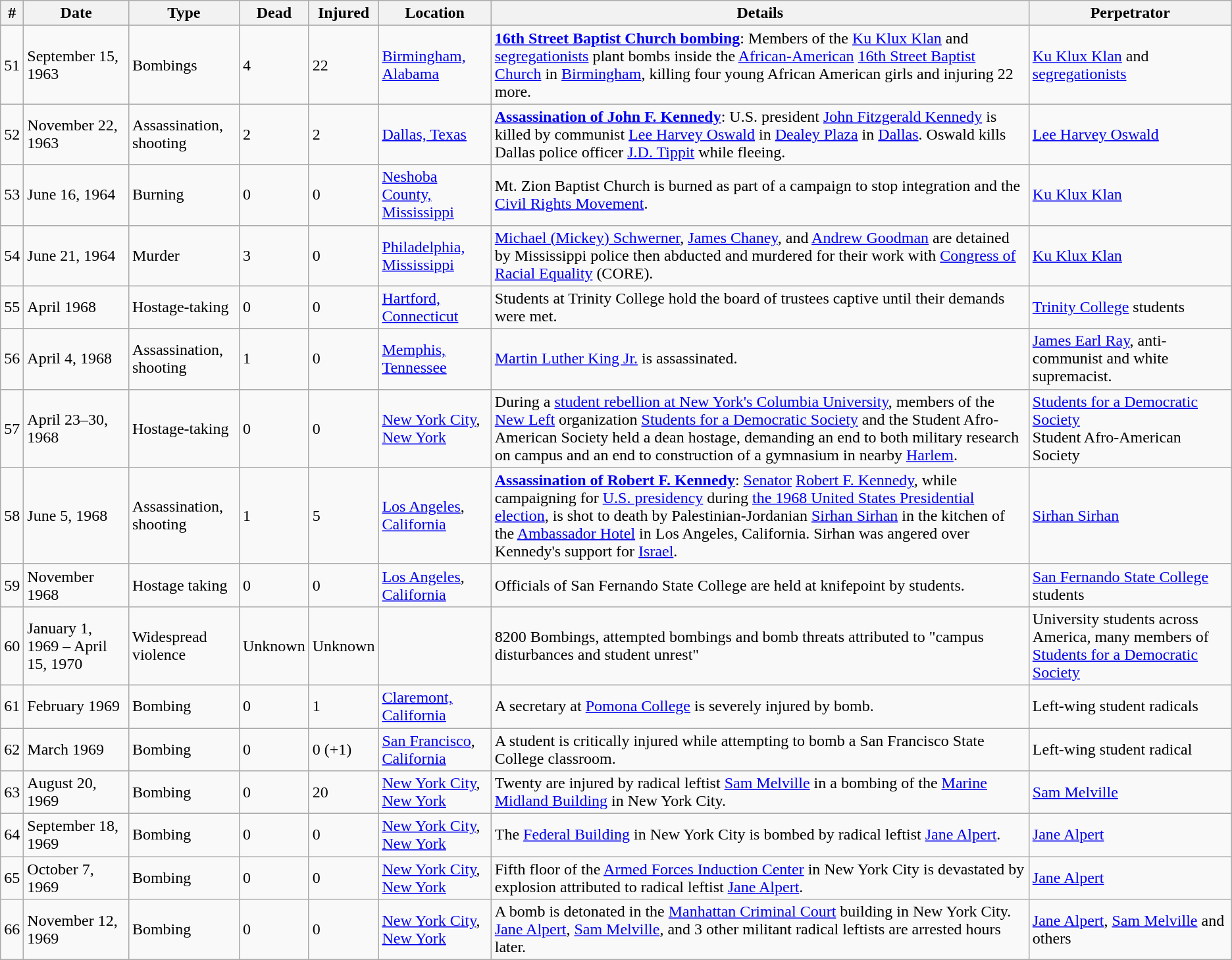<table class="wikitable sortable">
<tr>
<th>#</th>
<th>Date</th>
<th>Type</th>
<th data-sort-type="number">Dead</th>
<th data-sort-type="number">Injured</th>
<th>Location</th>
<th class="unsortable">Details</th>
<th>Perpetrator</th>
</tr>
<tr>
<td>51</td>
<td>September 15, 1963</td>
<td>Bombings</td>
<td>4</td>
<td>22</td>
<td> <a href='#'>Birmingham, Alabama</a></td>
<td><strong><a href='#'>16th Street Baptist Church bombing</a></strong>: Members of the <a href='#'>Ku Klux Klan</a> and <a href='#'>segregationists</a> plant bombs inside the <a href='#'>African-American</a> <a href='#'>16th Street Baptist Church</a> in <a href='#'>Birmingham</a>, killing four young African American girls and injuring 22 more.</td>
<td><a href='#'>Ku Klux Klan</a> and <a href='#'>segregationists</a></td>
</tr>
<tr>
<td>52</td>
<td>November 22, 1963</td>
<td>Assassination, shooting</td>
<td>2</td>
<td>2</td>
<td> <a href='#'>Dallas, Texas</a></td>
<td><strong><a href='#'>Assassination of John F. Kennedy</a></strong>: U.S. president <a href='#'>John Fitzgerald Kennedy</a> is killed by communist <a href='#'>Lee Harvey Oswald</a> in <a href='#'>Dealey Plaza</a> in <a href='#'>Dallas</a>. Oswald kills Dallas police officer <a href='#'>J.D. Tippit</a> while fleeing.</td>
<td><a href='#'>Lee Harvey Oswald</a></td>
</tr>
<tr>
<td>53</td>
<td>June 16, 1964</td>
<td>Burning</td>
<td>0</td>
<td>0</td>
<td> <a href='#'>Neshoba County, Mississippi</a></td>
<td>Mt. Zion Baptist Church is burned as part of a campaign to stop integration and the <a href='#'>Civil Rights Movement</a>.</td>
<td><a href='#'>Ku Klux Klan</a></td>
</tr>
<tr>
<td>54</td>
<td>June 21, 1964</td>
<td>Murder</td>
<td>3</td>
<td>0</td>
<td> <a href='#'>Philadelphia, Mississippi</a></td>
<td><a href='#'>Michael (Mickey) Schwerner</a>, <a href='#'>James Chaney</a>, and <a href='#'>Andrew Goodman</a> are detained by Mississippi police then abducted and murdered for their work with <a href='#'>Congress of Racial Equality</a> (CORE).</td>
<td><a href='#'>Ku Klux Klan</a></td>
</tr>
<tr>
<td>55</td>
<td>April 1968</td>
<td>Hostage-taking</td>
<td>0</td>
<td>0</td>
<td> <a href='#'>Hartford, Connecticut</a></td>
<td>Students at Trinity College hold the board of trustees captive until their demands were met.</td>
<td><a href='#'>Trinity College</a> students</td>
</tr>
<tr>
<td>56</td>
<td>April 4, 1968</td>
<td>Assassination, shooting</td>
<td>1</td>
<td>0</td>
<td> <a href='#'>Memphis, Tennessee</a></td>
<td><a href='#'>Martin Luther King Jr.</a> is assassinated.</td>
<td><a href='#'>James Earl Ray</a>, anti-communist and white supremacist.</td>
</tr>
<tr>
<td>57</td>
<td>April 23–30, 1968</td>
<td>Hostage-taking</td>
<td>0</td>
<td>0</td>
<td> <a href='#'>New York City</a>, <a href='#'>New York</a></td>
<td>During a <a href='#'>student rebellion at New York's Columbia University</a>, members of the <a href='#'>New Left</a> organization <a href='#'>Students for a Democratic Society</a> and the Student Afro-American Society held a dean hostage, demanding an end to both military research on campus and an end to construction of a gymnasium in nearby <a href='#'>Harlem</a>.</td>
<td><a href='#'>Students for a Democratic Society</a> <br> Student Afro-American Society</td>
</tr>
<tr>
<td>58</td>
<td>June 5, 1968</td>
<td>Assassination, shooting</td>
<td>1</td>
<td>5</td>
<td> <a href='#'>Los Angeles</a>, <a href='#'>California</a></td>
<td><strong><a href='#'>Assassination of Robert F. Kennedy</a></strong>: <a href='#'>Senator</a> <a href='#'>Robert F. Kennedy</a>, while campaigning for <a href='#'>U.S. presidency</a> during <a href='#'>the 1968 United States Presidential election</a>, is shot to death by Palestinian-Jordanian <a href='#'>Sirhan Sirhan</a> in the kitchen of the <a href='#'>Ambassador Hotel</a> in Los Angeles, California. Sirhan was angered over Kennedy's support for <a href='#'>Israel</a>.</td>
<td><a href='#'>Sirhan Sirhan</a></td>
</tr>
<tr>
<td>59</td>
<td>November 1968</td>
<td>Hostage taking</td>
<td>0</td>
<td>0</td>
<td> <a href='#'>Los Angeles</a>, <a href='#'>California</a></td>
<td>Officials of San Fernando State College are held at knifepoint by students.</td>
<td><a href='#'>San Fernando State College</a> students</td>
</tr>
<tr>
<td>60</td>
<td>January 1, 1969 – April 15, 1970</td>
<td>Widespread violence</td>
<td>Unknown</td>
<td>Unknown</td>
<td></td>
<td>8200 Bombings, attempted bombings and bomb threats attributed to "campus disturbances and student unrest"</td>
<td>University students across America, many members of <a href='#'>Students for a Democratic Society</a></td>
</tr>
<tr>
<td>61</td>
<td>February 1969</td>
<td>Bombing</td>
<td>0</td>
<td>1</td>
<td> <a href='#'>Claremont, California</a></td>
<td>A secretary at <a href='#'>Pomona College</a> is severely injured by bomb.</td>
<td>Left-wing student radicals</td>
</tr>
<tr>
<td>62</td>
<td>March 1969</td>
<td>Bombing</td>
<td>0</td>
<td>0 (+1)</td>
<td> <a href='#'>San Francisco</a>, <a href='#'>California</a></td>
<td>A student is critically injured while attempting to bomb a San Francisco State College classroom.</td>
<td>Left-wing student radical</td>
</tr>
<tr>
<td>63</td>
<td>August 20, 1969</td>
<td>Bombing</td>
<td>0</td>
<td>20</td>
<td> <a href='#'>New York City</a>, <a href='#'>New York</a></td>
<td>Twenty are injured by radical leftist <a href='#'>Sam Melville</a> in a bombing of the <a href='#'>Marine Midland Building</a> in New York City.</td>
<td><a href='#'>Sam Melville</a></td>
</tr>
<tr>
<td>64</td>
<td>September 18, 1969</td>
<td>Bombing</td>
<td>0</td>
<td>0</td>
<td> <a href='#'>New York City</a>, <a href='#'>New York</a></td>
<td>The <a href='#'>Federal Building</a> in New York City is bombed by radical leftist <a href='#'>Jane Alpert</a>.</td>
<td><a href='#'>Jane Alpert</a></td>
</tr>
<tr>
<td>65</td>
<td>October 7, 1969</td>
<td>Bombing</td>
<td>0</td>
<td>0</td>
<td> <a href='#'>New York City</a>, <a href='#'>New York</a></td>
<td>Fifth floor of the <a href='#'>Armed Forces Induction Center</a> in New York City is devastated by explosion attributed to radical leftist <a href='#'>Jane Alpert</a>.</td>
<td><a href='#'>Jane Alpert</a></td>
</tr>
<tr>
<td>66</td>
<td>November 12, 1969</td>
<td>Bombing</td>
<td>0</td>
<td>0</td>
<td> <a href='#'>New York City</a>, <a href='#'>New York</a></td>
<td>A bomb is detonated in the <a href='#'>Manhattan Criminal Court</a> building in New York City. <a href='#'>Jane Alpert</a>, <a href='#'>Sam Melville</a>, and 3 other militant radical leftists are arrested hours later.</td>
<td><a href='#'>Jane Alpert</a>, <a href='#'>Sam Melville</a> and others</td>
</tr>
</table>
